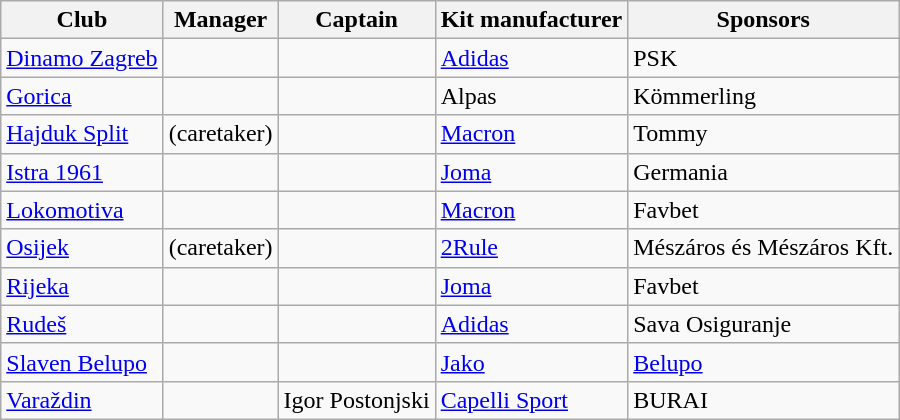<table class="wikitable sortable">
<tr>
<th>Club</th>
<th>Manager</th>
<th>Captain</th>
<th>Kit manufacturer</th>
<th>Sponsors</th>
</tr>
<tr>
<td><a href='#'>Dinamo Zagreb</a></td>
<td> </td>
<td> </td>
<td><a href='#'>Adidas</a></td>
<td>PSK</td>
</tr>
<tr>
<td><a href='#'>Gorica</a></td>
<td> </td>
<td> </td>
<td>Alpas</td>
<td>Kömmerling</td>
</tr>
<tr>
<td><a href='#'>Hajduk Split</a></td>
<td>  (caretaker)</td>
<td> </td>
<td><a href='#'>Macron</a></td>
<td>Tommy</td>
</tr>
<tr>
<td><a href='#'>Istra 1961</a></td>
<td> </td>
<td> </td>
<td><a href='#'>Joma</a></td>
<td>Germania</td>
</tr>
<tr>
<td><a href='#'>Lokomotiva</a></td>
<td> </td>
<td> </td>
<td><a href='#'>Macron</a></td>
<td>Favbet</td>
</tr>
<tr>
<td><a href='#'>Osijek</a></td>
<td>  (caretaker)</td>
<td> </td>
<td><a href='#'>2Rule</a></td>
<td>Mészáros és Mészáros Kft.</td>
</tr>
<tr>
<td><a href='#'>Rijeka</a></td>
<td> </td>
<td> </td>
<td><a href='#'>Joma</a></td>
<td>Favbet</td>
</tr>
<tr>
<td><a href='#'>Rudeš</a></td>
<td> </td>
<td> </td>
<td><a href='#'>Adidas</a></td>
<td>Sava Osiguranje</td>
</tr>
<tr>
<td><a href='#'>Slaven Belupo</a></td>
<td> </td>
<td> </td>
<td><a href='#'>Jako</a></td>
<td><a href='#'>Belupo</a></td>
</tr>
<tr>
<td><a href='#'>Varaždin</a></td>
<td> </td>
<td> Igor Postonjski</td>
<td><a href='#'>Capelli Sport</a></td>
<td>BURAI</td>
</tr>
</table>
